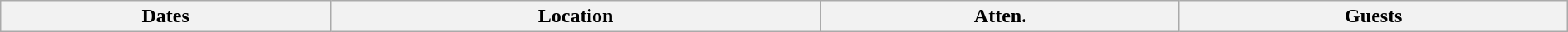<table class="wikitable" style="width:100%;">
<tr>
<th>Dates</th>
<th>Location</th>
<th>Atten.</th>
<th>Guests<br>




























</th>
</tr>
</table>
